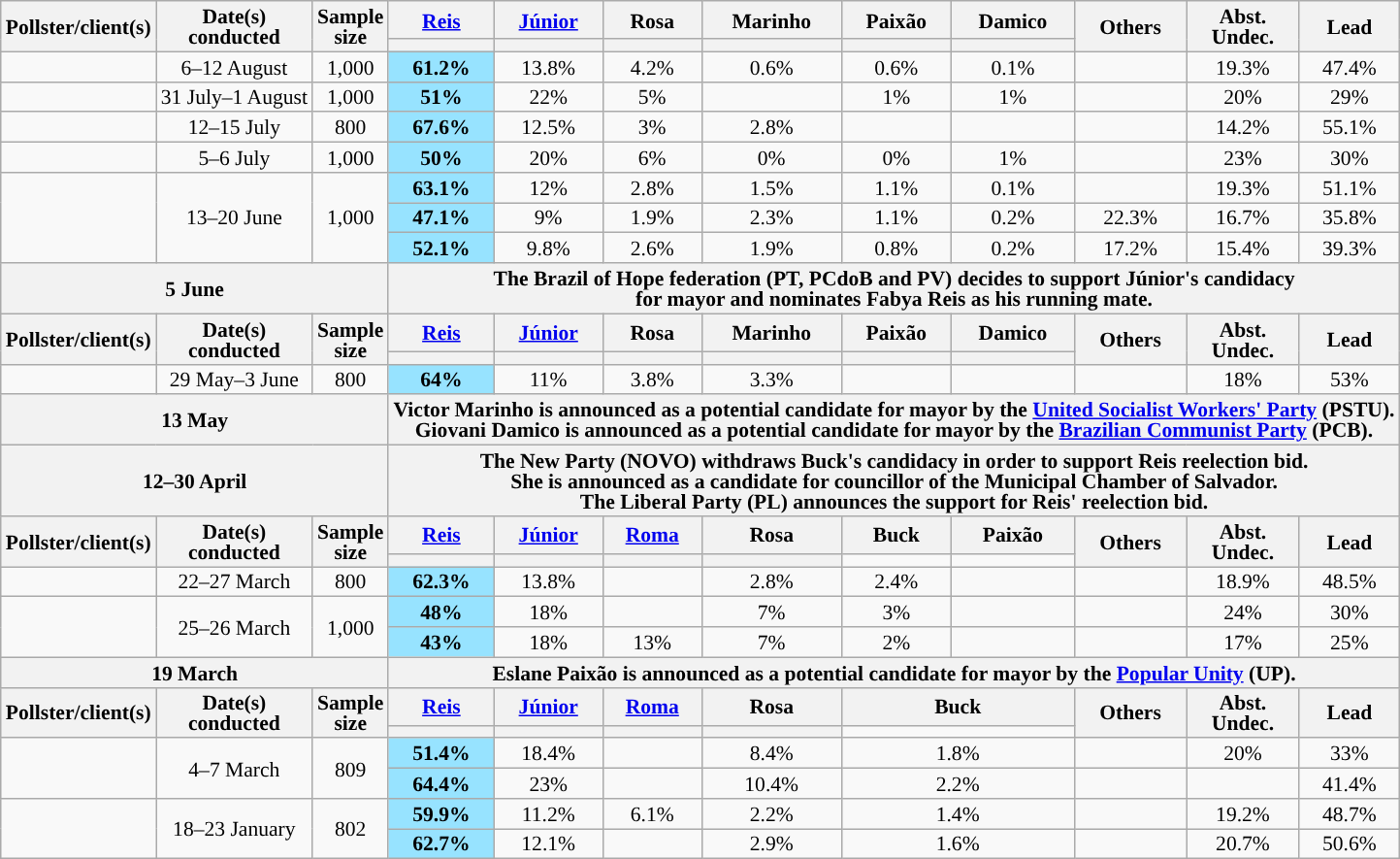<table class="wikitable" style="text-align:center;font-size:90%;line-height:14px;">
<tr>
<th rowspan="2">Pollster/client(s)</th>
<th rowspan="2">Date(s) <br>conducted</th>
<th rowspan="2">Sample <br>size</th>
<th><a href='#'>Reis</a><br></th>
<th><a href='#'>Júnior</a><br></th>
<th>Rosa<br></th>
<th>Marinho<br></th>
<th>Paixão<br></th>
<th>Damico<br></th>
<th rowspan="2">Others</th>
<th rowspan="2">Abst.<br>Undec.</th>
<th rowspan="2">Lead</th>
</tr>
<tr>
<th data-sort-type="number" class="sortable" style="background:"></th>
<th data-sort-type="number" class="sortable" style="background:"></th>
<th data-sort-type="number" class="sortable" style="background:"></th>
<th data-sort-type="number" class="sortable" style="background:"></th>
<th data-sort-type="number" class="sortable" style="background:"></th>
<th data-sort-type="number" class="sortable" style="background:"></th>
</tr>
<tr>
<td></td>
<td>6–12 August</td>
<td>1,000</td>
<td style="background:#97e3ff;"><strong>61.2%</strong></td>
<td>13.8%</td>
<td>4.2%</td>
<td>0.6%</td>
<td>0.6%</td>
<td>0.1%</td>
<td></td>
<td>19.3%</td>
<td style="background:">47.4%</td>
</tr>
<tr>
<td></td>
<td>31 July–1 August</td>
<td>1,000</td>
<td style="background:#97e3ff;"><strong>51%</strong></td>
<td>22%</td>
<td>5%</td>
<td></td>
<td>1%</td>
<td>1%</td>
<td></td>
<td>20%</td>
<td style="background:">29%</td>
</tr>
<tr>
<td></td>
<td>12–15 July</td>
<td>800</td>
<td style="background:#97e3ff;"><strong>67.6%</strong></td>
<td>12.5%</td>
<td>3%</td>
<td>2.8%</td>
<td></td>
<td></td>
<td></td>
<td>14.2%</td>
<td style="background:">55.1%</td>
</tr>
<tr>
<td></td>
<td>5–6 July</td>
<td>1,000</td>
<td style="background:#97e3ff;"><strong>50%</strong></td>
<td>20%</td>
<td>6%</td>
<td>0%</td>
<td>0%</td>
<td>1%</td>
<td></td>
<td>23%</td>
<td style="background:">30%</td>
</tr>
<tr>
<td rowspan="3"></td>
<td rowspan="3">13–20 June</td>
<td rowspan="3">1,000</td>
<td style="background:#97e3ff;"><strong>63.1%</strong></td>
<td>12%</td>
<td>2.8%</td>
<td>1.5%</td>
<td>1.1%</td>
<td>0.1%</td>
<td></td>
<td>19.3%</td>
<td style="background:">51.1%</td>
</tr>
<tr>
<td style="background:#97e3ff;"><strong>47.1%</strong></td>
<td>9%</td>
<td>1.9%</td>
<td>2.3%</td>
<td>1.1%</td>
<td>0.2%</td>
<td>22.3%</td>
<td>16.7%</td>
<td style="background:">35.8%</td>
</tr>
<tr>
<td style="background:#97e3ff;"><strong>52.1%</strong></td>
<td>9.8%</td>
<td>2.6%</td>
<td>1.9%</td>
<td>0.8%</td>
<td>0.2%</td>
<td>17.2%</td>
<td>15.4%</td>
<td style="background:">39.3%</td>
</tr>
<tr>
<th colspan="3">5 June</th>
<th colspan="9">The Brazil of Hope federation (PT, PCdoB and PV) decides to support Júnior's candidacy<br>for mayor and nominates Fabya Reis as his running mate.</th>
</tr>
<tr>
<th rowspan="2">Pollster/client(s)</th>
<th rowspan="2">Date(s) <br>conducted</th>
<th rowspan="2">Sample <br>size</th>
<th><a href='#'>Reis</a><br></th>
<th><a href='#'>Júnior</a><br></th>
<th>Rosa<br></th>
<th>Marinho<br></th>
<th>Paixão<br></th>
<th>Damico<br></th>
<th rowspan="2">Others</th>
<th rowspan="2">Abst.<br>Undec.</th>
<th rowspan="2">Lead</th>
</tr>
<tr>
<th data-sort-type="number" class="sortable" style="background:"></th>
<th data-sort-type="number" class="sortable" style="background:"></th>
<th data-sort-type="number" class="sortable" style="background:"></th>
<th data-sort-type="number" class="sortable" style="background:"></th>
<th data-sort-type="number" class="sortable" style="background:"></th>
<th data-sort-type="number" class="sortable" style="background:"></th>
</tr>
<tr>
<td></td>
<td>29 May–3 June</td>
<td>800</td>
<td style="background:#97e3ff;"><strong>64%</strong></td>
<td>11%</td>
<td>3.8%</td>
<td>3.3%</td>
<td></td>
<td></td>
<td></td>
<td>18%</td>
<td style="background:">53%</td>
</tr>
<tr>
<th colspan="3">13 May</th>
<th colspan="9">Victor Marinho is announced as a potential candidate for mayor by the <a href='#'>United Socialist Workers' Party</a> (PSTU).<br>Giovani Damico is announced as a potential candidate for mayor by the <a href='#'>Brazilian Communist Party</a> (PCB).</th>
</tr>
<tr>
<th colspan="3">12–30 April</th>
<th colspan="9">The New Party (NOVO) withdraws Buck's candidacy in order to support Reis reelection bid.<br>She is announced as a candidate for councillor of the Municipal Chamber of Salvador.<br>The Liberal Party (PL) announces the support for Reis' reelection bid.</th>
</tr>
<tr>
<th rowspan="2">Pollster/client(s)</th>
<th rowspan="2">Date(s) <br>conducted</th>
<th rowspan="2">Sample <br>size</th>
<th><a href='#'>Reis</a><br></th>
<th><a href='#'>Júnior</a><br></th>
<th><a href='#'>Roma</a><br></th>
<th>Rosa<br></th>
<th>Buck<br></th>
<th>Paixão<br></th>
<th rowspan="2">Others</th>
<th rowspan="2">Abst.<br>Undec.</th>
<th rowspan="2">Lead</th>
</tr>
<tr>
<th data-sort-type="number" class="sortable" style="background:"></th>
<th data-sort-type="number" class="sortable" style="background:"></th>
<th data-sort-type="number" class="sortable" style="background:"></th>
<th data-sort-type="number" class="sortable" style="background:"></th>
<td data-sort-type="number" class="sortable" style="background:"></td>
<td data-sort-type="number" class="sortable" style="background:"></td>
</tr>
<tr>
<td></td>
<td>22–27 March</td>
<td>800</td>
<td style="background:#97e3ff;"><strong>62.3%</strong></td>
<td>13.8%</td>
<td></td>
<td>2.8%</td>
<td>2.4%</td>
<td></td>
<td></td>
<td>18.9%</td>
<td style="background:">48.5%</td>
</tr>
<tr>
<td rowspan="2"></td>
<td rowspan="2">25–26 March</td>
<td rowspan="2">1,000</td>
<td style="background:#97e3ff;"><strong>48%</strong></td>
<td>18%</td>
<td></td>
<td>7%</td>
<td>3%</td>
<td></td>
<td></td>
<td>24%</td>
<td style="background:">30%</td>
</tr>
<tr>
<td style="background:#97e3ff;"><strong>43%</strong></td>
<td>18%</td>
<td>13%</td>
<td>7%</td>
<td>2%</td>
<td></td>
<td></td>
<td>17%</td>
<td style="background:">25%</td>
</tr>
<tr>
<th colspan="3">19 March</th>
<th colspan="9">Eslane Paixão is announced as a potential candidate for mayor by the <a href='#'>Popular Unity</a> (UP).</th>
</tr>
<tr>
<th rowspan="2">Pollster/client(s)</th>
<th rowspan="2">Date(s) <br>conducted</th>
<th rowspan="2">Sample <br>size</th>
<th><a href='#'>Reis</a><br></th>
<th><a href='#'>Júnior</a><br></th>
<th><a href='#'>Roma</a><br></th>
<th>Rosa<br></th>
<th colspan="2">Buck<br></th>
<th rowspan="2">Others</th>
<th rowspan="2">Abst.<br>Undec.</th>
<th rowspan="2">Lead</th>
</tr>
<tr>
<th data-sort-type="number" class="sortable" style="background:"></th>
<th data-sort-type="number" class="sortable" style="background:"></th>
<th data-sort-type="number" class="sortable" style="background:"></th>
<th data-sort-type="number" class="sortable" style="background:"></th>
<td colspan="2" data-sort-type="number" class="sortable" style="background:"></td>
</tr>
<tr>
<td rowspan="2"></td>
<td rowspan="2">4–7 March</td>
<td rowspan="2">809</td>
<td style="background:#97e3ff;"><strong>51.4%</strong></td>
<td>18.4%</td>
<td></td>
<td>8.4%</td>
<td colspan="2">1.8%</td>
<td></td>
<td>20%</td>
<td style="background:">33%</td>
</tr>
<tr>
<td style="background:#97e3ff;"><strong>64.4%</strong></td>
<td>23%</td>
<td></td>
<td>10.4%</td>
<td colspan="2">2.2%</td>
<td></td>
<td></td>
<td style="background:">41.4%</td>
</tr>
<tr>
<td rowspan="2"></td>
<td rowspan="2">18–23 January</td>
<td rowspan="2">802</td>
<td style="background:#97e3ff;"><strong>59.9%</strong></td>
<td>11.2%</td>
<td>6.1%</td>
<td>2.2%</td>
<td colspan="2">1.4%</td>
<td></td>
<td>19.2%</td>
<td style="background:">48.7%</td>
</tr>
<tr>
<td style="background:#97e3ff;"><strong>62.7%</strong></td>
<td>12.1%</td>
<td></td>
<td>2.9%</td>
<td colspan="2">1.6%</td>
<td></td>
<td>20.7%</td>
<td style="background:">50.6%</td>
</tr>
</table>
